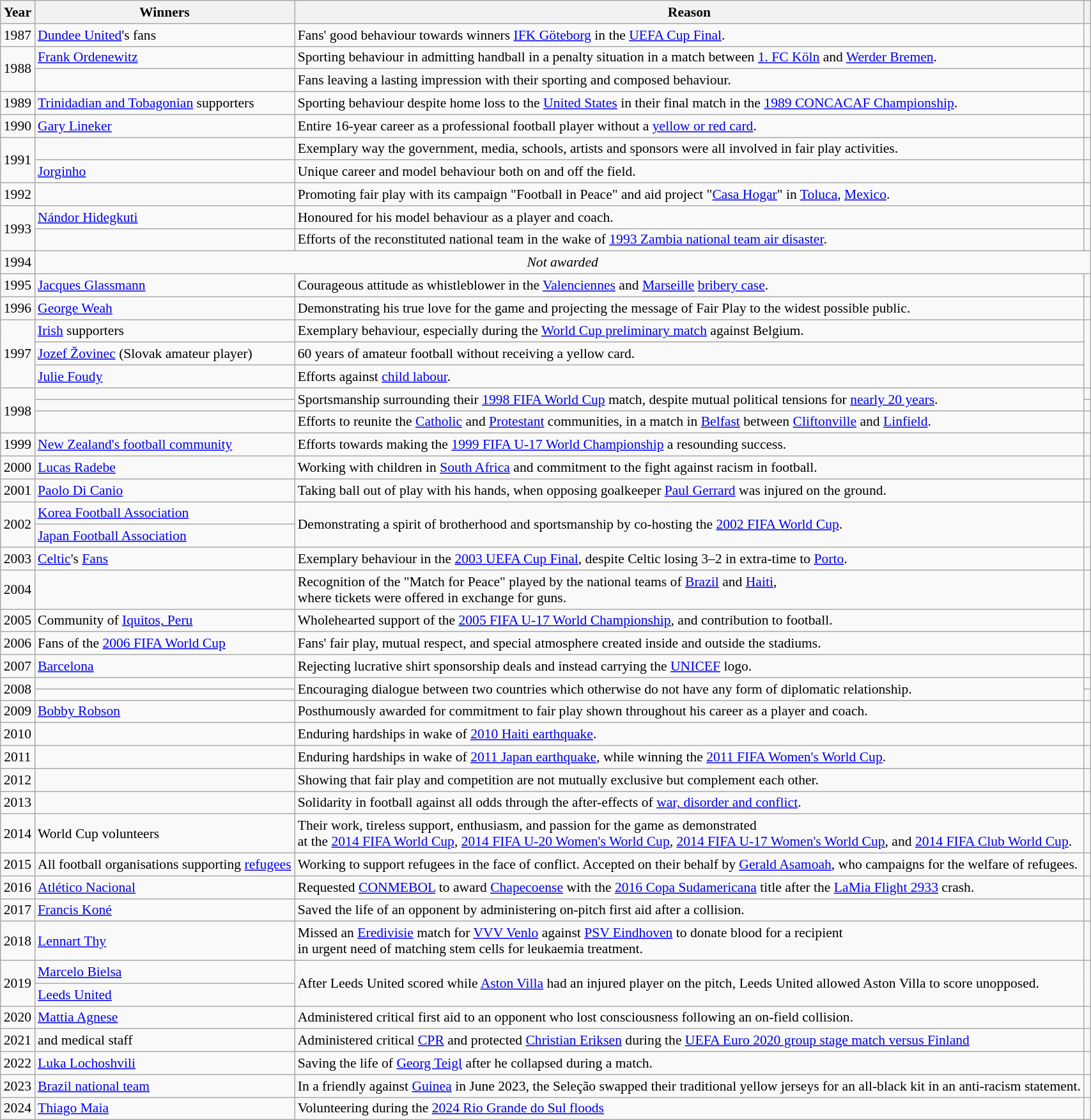<table class="wikitable" style="text-align: center;font-size:90%;">
<tr>
<th>Year</th>
<th>Winners</th>
<th>Reason</th>
<th></th>
</tr>
<tr>
<td>1987</td>
<td align="left"> <a href='#'>Dundee United</a>'s fans</td>
<td align="left">Fans' good behaviour towards winners <a href='#'>IFK Göteborg</a> in the <a href='#'>UEFA Cup Final</a>.</td>
<td></td>
</tr>
<tr>
<td rowspan="2">1988</td>
<td align="left"> <a href='#'>Frank Ordenewitz</a></td>
<td align="left">Sporting behaviour in admitting handball in a penalty situation in a match between <a href='#'>1. FC Köln</a> and <a href='#'>Werder Bremen</a>.</td>
<td></td>
</tr>
<tr>
<td align="left"></td>
<td align="left">Fans leaving a lasting impression with their sporting and composed behaviour.</td>
<td></td>
</tr>
<tr>
<td>1989</td>
<td align="left"> <a href='#'>Trinidadian and Tobagonian</a> supporters</td>
<td align="left">Sporting behaviour despite home loss to the <a href='#'>United States</a> in their final match in the <a href='#'>1989 CONCACAF Championship</a>.</td>
<td></td>
</tr>
<tr>
<td>1990</td>
<td align="left"> <a href='#'>Gary Lineker</a></td>
<td align="left">Entire 16-year career as a professional football player without a <a href='#'>yellow or red card</a>.</td>
<td></td>
</tr>
<tr>
<td rowspan="2">1991</td>
<td align="left"></td>
<td align="left">Exemplary way the government, media, schools, artists and sponsors were all involved in fair play activities.</td>
<td></td>
</tr>
<tr>
<td align="left"> <a href='#'>Jorginho</a></td>
<td align="left">Unique career and model behaviour both on and off the field.</td>
<td></td>
</tr>
<tr>
<td>1992</td>
<td align="left"></td>
<td align="left">Promoting fair play with its campaign "Football in Peace" and aid project "<a href='#'>Casa Hogar</a>" in <a href='#'>Toluca</a>, <a href='#'>Mexico</a>.</td>
<td></td>
</tr>
<tr>
<td rowspan="2">1993</td>
<td align="left"> <a href='#'>Nándor Hidegkuti</a></td>
<td align="left">Honoured for his model behaviour as a player and coach.</td>
<td></td>
</tr>
<tr>
<td align="left"></td>
<td align="left">Efforts of the reconstituted national team in the wake of <a href='#'>1993 Zambia national team air disaster</a>.</td>
<td></td>
</tr>
<tr>
<td>1994</td>
<td colspan="3"><em>Not awarded</em></td>
</tr>
<tr>
<td>1995</td>
<td align="left"> <a href='#'>Jacques Glassmann</a></td>
<td align="left">Courageous attitude as whistleblower in the <a href='#'>Valenciennes</a> and <a href='#'>Marseille</a> <a href='#'>bribery case</a>.</td>
<td></td>
</tr>
<tr>
<td>1996</td>
<td align="left"> <a href='#'>George Weah</a></td>
<td align="left">Demonstrating his true love for the game and projecting the message of Fair Play to the widest possible public.</td>
<td></td>
</tr>
<tr>
<td rowspan="3">1997</td>
<td align="left"> <a href='#'>Irish</a> supporters</td>
<td align="left">Exemplary behaviour, especially during the <a href='#'>World Cup preliminary match</a> against Belgium.</td>
<td rowspan="3"></td>
</tr>
<tr>
<td align="left"> <a href='#'>Jozef Žovinec</a> (Slovak amateur player)</td>
<td align="left">60 years of amateur football without receiving a yellow card.</td>
</tr>
<tr>
<td align="left"> <a href='#'>Julie Foudy</a></td>
<td align="left">Efforts against <a href='#'>child labour</a>.</td>
</tr>
<tr>
<td rowspan="3">1998</td>
<td align="left"></td>
<td align="left"rowspan=2>Sportsmanship surrounding their <a href='#'>1998 FIFA World Cup</a> match, despite mutual political tensions for <a href='#'>nearly 20 years</a>.</td>
<td></td>
</tr>
<tr>
<td align="left"></td>
<td></td>
</tr>
<tr>
<td align="left"></td>
<td align="left">Efforts to reunite the <a href='#'>Catholic</a> and <a href='#'>Protestant</a> communities, in a match in <a href='#'>Belfast</a> between <a href='#'>Cliftonville</a> and <a href='#'>Linfield</a>.</td>
<td></td>
</tr>
<tr>
<td>1999</td>
<td align="left"> <a href='#'>New Zealand's football community</a></td>
<td align="left">Efforts towards making the <a href='#'>1999 FIFA U-17 World Championship</a> a resounding success.</td>
<td></td>
</tr>
<tr>
<td>2000</td>
<td align="left"> <a href='#'>Lucas Radebe</a></td>
<td align="left">Working with children in <a href='#'>South Africa</a> and commitment to the fight against racism in football.</td>
<td></td>
</tr>
<tr>
<td>2001</td>
<td align="left"> <a href='#'>Paolo Di Canio</a></td>
<td align="left">Taking ball out of play with his hands, when opposing goalkeeper <a href='#'>Paul Gerrard</a> was injured on the ground.</td>
<td></td>
</tr>
<tr>
<td rowspan="2">2002</td>
<td align="left"> <a href='#'>Korea Football Association</a></td>
<td align="left"rowspan=2>Demonstrating a spirit of brotherhood and sportsmanship by co-hosting the <a href='#'>2002 FIFA World Cup</a>.</td>
<td rowspan="2"></td>
</tr>
<tr>
<td align="left"> <a href='#'>Japan Football Association</a></td>
</tr>
<tr>
<td>2003</td>
<td align="left"> <a href='#'>Celtic</a>'s <a href='#'>Fans</a></td>
<td align="left">Exemplary behaviour in the <a href='#'>2003 UEFA Cup Final</a>, despite Celtic losing 3–2 in extra-time to <a href='#'>Porto</a>.</td>
<td></td>
</tr>
<tr>
<td>2004</td>
<td align="left"></td>
<td align="left">Recognition of the "Match for Peace" played by the national teams of <a href='#'>Brazil</a> and <a href='#'>Haiti</a>,<br>where tickets were offered in exchange for guns.</td>
<td></td>
</tr>
<tr>
<td>2005</td>
<td align="left"> Community of <a href='#'>Iquitos, Peru</a></td>
<td align="left">Wholehearted support of the <a href='#'>2005 FIFA U-17 World Championship</a>, and contribution to football.</td>
<td></td>
</tr>
<tr>
<td>2006</td>
<td align="left"> Fans of the <a href='#'>2006 FIFA World Cup</a></td>
<td align="left">Fans' fair play, mutual respect, and special atmosphere created inside and outside the stadiums.</td>
<td></td>
</tr>
<tr>
<td>2007</td>
<td align="left"> <a href='#'>Barcelona</a></td>
<td align="left">Rejecting lucrative shirt sponsorship deals and instead carrying the <a href='#'>UNICEF</a> logo.</td>
<td></td>
</tr>
<tr>
<td rowspan="2">2008</td>
<td align="left"></td>
<td align="left"rowspan="2">Encouraging dialogue between two countries which otherwise do not have any form of diplomatic relationship.</td>
<td></td>
</tr>
<tr>
<td align="left"></td>
<td></td>
</tr>
<tr>
<td>2009</td>
<td align="left"> <a href='#'>Bobby Robson</a></td>
<td align="left">Posthumously awarded for commitment to fair play shown throughout his career as a player and coach.</td>
<td></td>
</tr>
<tr>
<td>2010</td>
<td align="left"></td>
<td align="left">Enduring hardships in wake of <a href='#'>2010 Haiti earthquake</a>.</td>
<td></td>
</tr>
<tr>
<td>2011</td>
<td align="left"></td>
<td align="left">Enduring hardships in wake of <a href='#'>2011 Japan earthquake</a>, while winning the <a href='#'>2011 FIFA Women's World Cup</a>.</td>
<td></td>
</tr>
<tr>
<td>2012</td>
<td align="left"></td>
<td align="left">Showing that fair play and competition are not mutually exclusive but complement each other.</td>
<td></td>
</tr>
<tr>
<td>2013</td>
<td align="left"></td>
<td align="left">Solidarity in football against all odds through the after-effects of <a href='#'>war, disorder and conflict</a>.</td>
<td></td>
</tr>
<tr>
<td>2014</td>
<td align="left">    World Cup volunteers</td>
<td align="left">Their work, tireless support, enthusiasm, and passion for the game as demonstrated<br>at the <a href='#'>2014 FIFA World Cup</a>, <a href='#'>2014 FIFA U-20 Women's World Cup</a>, <a href='#'>2014 FIFA U-17 Women's World Cup</a>, and <a href='#'>2014 FIFA Club World Cup</a>.</td>
<td></td>
</tr>
<tr>
<td>2015</td>
<td align="left">All football organisations supporting <a href='#'>refugees</a></td>
<td align="left">Working to support refugees in the face of conflict. Accepted on their behalf by <a href='#'>Gerald Asamoah</a>, who campaigns for the welfare of refugees.</td>
<td></td>
</tr>
<tr>
<td>2016</td>
<td align="left"> <a href='#'>Atlético Nacional</a></td>
<td align="left">Requested <a href='#'>CONMEBOL</a> to award <a href='#'>Chapecoense</a> with the <a href='#'>2016 Copa Sudamericana</a> title after the <a href='#'>LaMia Flight 2933</a> crash.</td>
<td></td>
</tr>
<tr>
<td>2017</td>
<td align="left"> <a href='#'>Francis Koné</a></td>
<td align="left">Saved the life of an opponent by administering on-pitch first aid after a collision.</td>
<td></td>
</tr>
<tr>
<td>2018</td>
<td align="left"> <a href='#'>Lennart Thy</a></td>
<td align="left">Missed an <a href='#'>Eredivisie</a> match for <a href='#'>VVV Venlo</a> against <a href='#'>PSV Eindhoven</a> to donate blood for a recipient<br>in urgent need of matching stem cells for leukaemia treatment.</td>
<td></td>
</tr>
<tr>
<td rowspan="2">2019</td>
<td align="left"> <a href='#'>Marcelo Bielsa</a></td>
<td align="left"rowspan="2">After Leeds United scored while <a href='#'>Aston Villa</a> had an injured player on the pitch, Leeds United allowed Aston Villa to score unopposed.</td>
<td rowspan="2"></td>
</tr>
<tr>
<td align="left"> <a href='#'>Leeds United</a></td>
</tr>
<tr>
<td>2020</td>
<td align="left"> <a href='#'>Mattia Agnese</a></td>
<td align="left">Administered critical first aid to an opponent who lost consciousness following an on-field collision.</td>
<td></td>
</tr>
<tr>
<td>2021</td>
<td align="left"> and medical staff</td>
<td align="left">Administered critical <a href='#'>CPR</a> and protected <a href='#'>Christian Eriksen</a> during the <a href='#'>UEFA Euro 2020 group stage match versus Finland</a></td>
<td></td>
</tr>
<tr>
<td>2022</td>
<td align="left"> <a href='#'>Luka Lochoshvili</a></td>
<td align="left">Saving the life of  <a href='#'>Georg Teigl</a> after he collapsed during a match.</td>
<td></td>
</tr>
<tr>
<td>2023</td>
<td align="left"> <a href='#'>Brazil national team</a></td>
<td align="left">In a friendly against <a href='#'>Guinea</a> in June 2023, the Seleção swapped their traditional yellow jerseys for an all-black kit in an anti-racism statement.</td>
<td></td>
</tr>
<tr>
<td>2024</td>
<td align="left"> <a href='#'>Thiago Maia</a></td>
<td align="left">Volunteering during the <a href='#'>2024 Rio Grande do Sul floods</a></td>
<td></td>
</tr>
</table>
